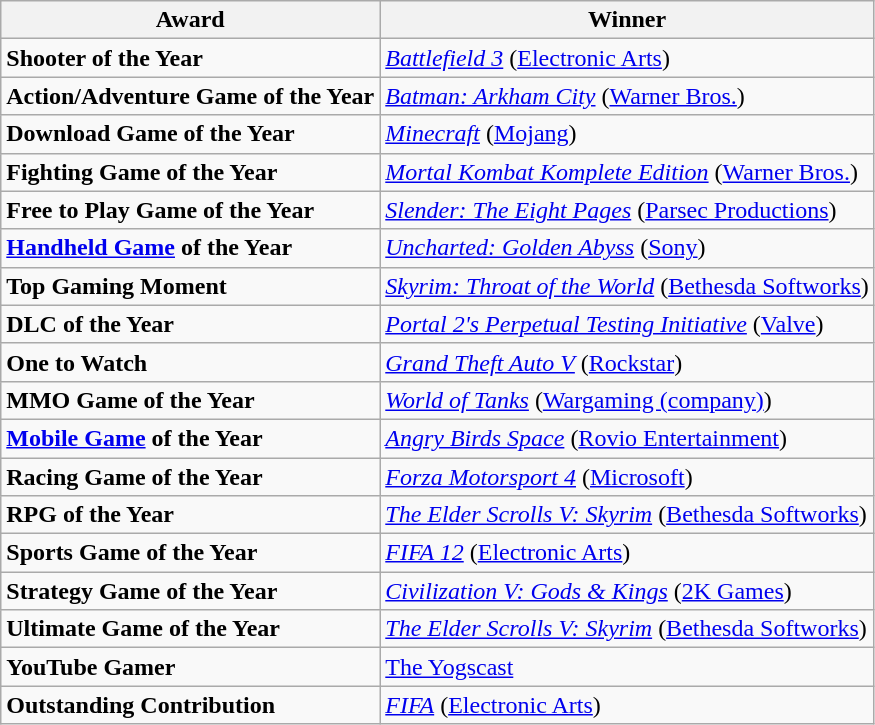<table class="wikitable">
<tr>
<th><strong>Award</strong></th>
<th><strong>Winner</strong></th>
</tr>
<tr>
<td><strong>Shooter of the Year</strong></td>
<td><em><a href='#'>Battlefield 3</a></em> (<a href='#'>Electronic Arts</a>)</td>
</tr>
<tr>
<td><strong>Action/Adventure Game of the Year</strong></td>
<td><em><a href='#'>Batman: Arkham City</a></em> (<a href='#'>Warner Bros.</a>)</td>
</tr>
<tr>
<td><strong>Download Game of the Year</strong></td>
<td><em><a href='#'>Minecraft</a></em> (<a href='#'>Mojang</a>)</td>
</tr>
<tr>
<td><strong>Fighting Game of the Year</strong></td>
<td><em><a href='#'>Mortal Kombat Komplete Edition</a></em> (<a href='#'>Warner Bros.</a>)</td>
</tr>
<tr>
<td><strong>Free to Play Game of the Year</strong></td>
<td><em><a href='#'>Slender: The Eight Pages</a></em> (<a href='#'>Parsec Productions</a>)</td>
</tr>
<tr>
<td><strong><a href='#'>Handheld Game</a> of the Year</strong></td>
<td><em><a href='#'>Uncharted: Golden Abyss</a></em> (<a href='#'>Sony</a>)</td>
</tr>
<tr>
<td><strong>Top Gaming Moment</strong></td>
<td><em><a href='#'>Skyrim: Throat of the World</a></em> (<a href='#'>Bethesda Softworks</a>)</td>
</tr>
<tr>
<td><strong>DLC of the Year</strong></td>
<td><em><a href='#'>Portal 2's Perpetual Testing Initiative</a></em> (<a href='#'>Valve</a>)</td>
</tr>
<tr>
<td><strong>One to Watch</strong></td>
<td><em><a href='#'>Grand Theft Auto V</a></em> (<a href='#'>Rockstar</a>)</td>
</tr>
<tr>
<td><strong>MMO Game of the Year</strong></td>
<td><em><a href='#'>World of Tanks</a></em> (<a href='#'>Wargaming (company)</a>)</td>
</tr>
<tr>
<td><strong><a href='#'>Mobile Game</a> of the Year</strong></td>
<td><em><a href='#'>Angry Birds Space</a></em> (<a href='#'>Rovio Entertainment</a>)</td>
</tr>
<tr>
<td><strong>Racing Game of the Year</strong></td>
<td><em><a href='#'>Forza Motorsport 4</a></em> (<a href='#'>Microsoft</a>)</td>
</tr>
<tr>
<td><strong>RPG of the Year</strong></td>
<td><em><a href='#'>The Elder Scrolls V: Skyrim</a></em> (<a href='#'>Bethesda Softworks</a>)</td>
</tr>
<tr>
<td><strong>Sports Game of the Year</strong></td>
<td><em><a href='#'>FIFA 12</a></em> (<a href='#'>Electronic Arts</a>)</td>
</tr>
<tr>
<td><strong>Strategy Game of the Year</strong></td>
<td><em><a href='#'>Civilization V: Gods & Kings</a></em> (<a href='#'>2K Games</a>)</td>
</tr>
<tr>
<td><strong>Ultimate Game of the Year</strong></td>
<td><em><a href='#'>The Elder Scrolls V: Skyrim</a></em> (<a href='#'>Bethesda Softworks</a>)</td>
</tr>
<tr>
<td><strong>YouTube Gamer</strong></td>
<td><a href='#'>The Yogscast</a></td>
</tr>
<tr>
<td><strong>Outstanding Contribution</strong></td>
<td><em><a href='#'>FIFA</a></em> (<a href='#'>Electronic Arts</a>)</td>
</tr>
</table>
